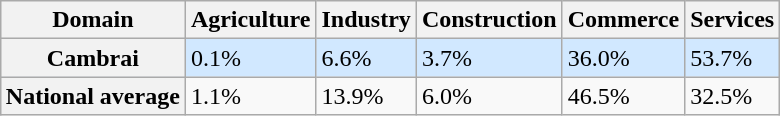<table class="wikitable" style="margin:1em auto;">
<tr>
<th scope="row">Domain</th>
<th scope="col">Agriculture</th>
<th scope="col">Industry</th>
<th scope="col">Construction</th>
<th scope="col">Commerce</th>
<th scope="col">Services</th>
</tr>
<tr style="background:#D1E8FF">
<th scope="row">Cambrai</th>
<td>0.1%</td>
<td>6.6%</td>
<td>3.7%</td>
<td>36.0%</td>
<td>53.7%</td>
</tr>
<tr>
<th scope="row">National average</th>
<td>1.1%</td>
<td>13.9%</td>
<td>6.0%</td>
<td>46.5%</td>
<td>32.5%</td>
</tr>
</table>
